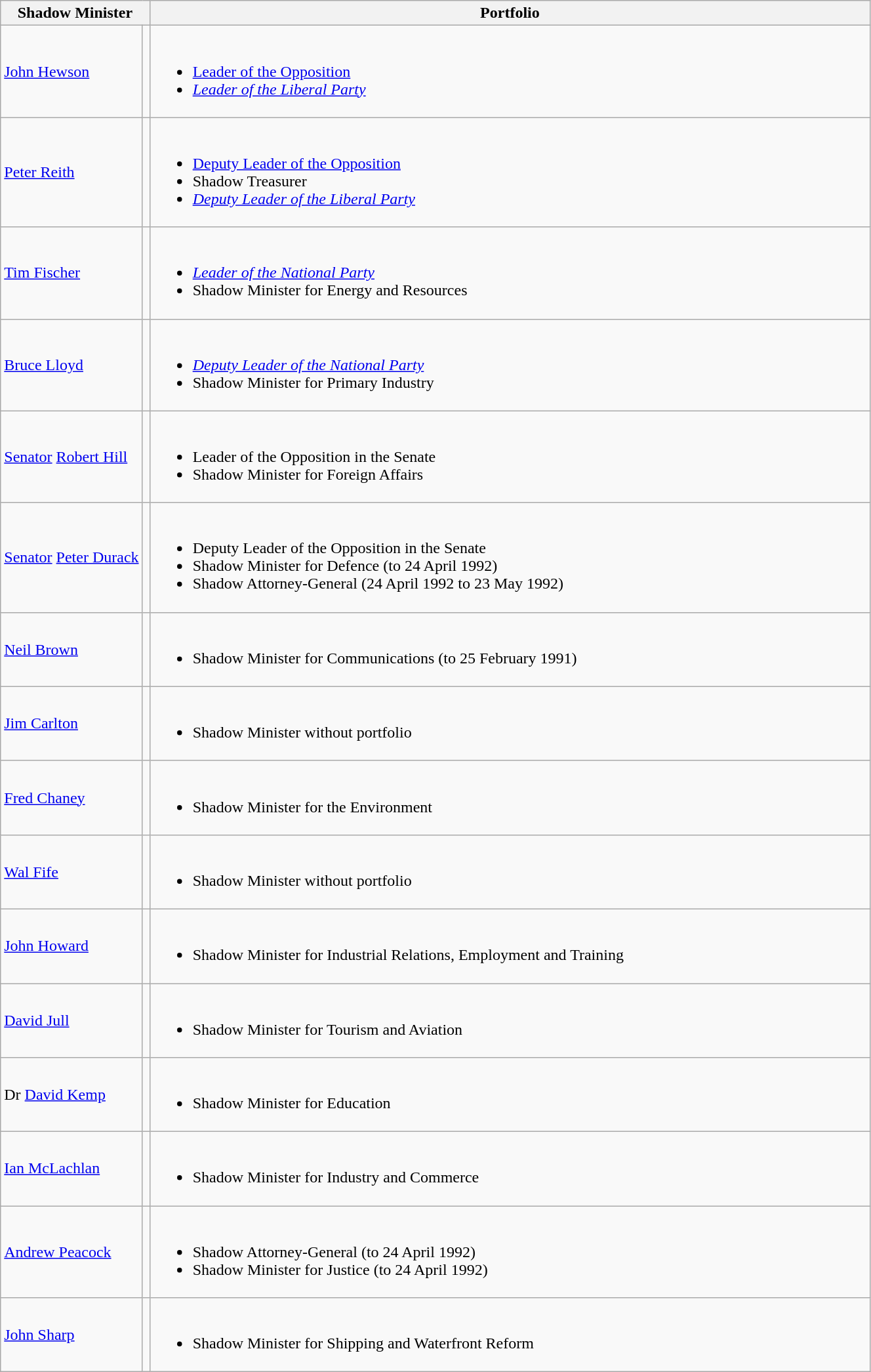<table class="wikitable">
<tr>
<th width=80 colspan="2">Shadow Minister</th>
<th width=725>Portfolio</th>
</tr>
<tr>
<td><a href='#'>John Hewson</a> </td>
<td></td>
<td><br><ul><li><a href='#'>Leader of the Opposition</a></li><li><a href='#'><em>Leader of the Liberal Party</em></a></li></ul></td>
</tr>
<tr>
<td><a href='#'>Peter Reith</a> </td>
<td></td>
<td><br><ul><li><a href='#'>Deputy Leader of the Opposition</a></li><li>Shadow Treasurer</li><li><a href='#'><em>Deputy Leader of the Liberal Party</em></a></li></ul></td>
</tr>
<tr>
<td><a href='#'>Tim Fischer</a> </td>
<td></td>
<td><br><ul><li><a href='#'><em>Leader of the National Party</em></a></li><li>Shadow Minister for Energy and Resources</li></ul></td>
</tr>
<tr>
<td><a href='#'>Bruce Lloyd</a> </td>
<td></td>
<td><br><ul><li><a href='#'><em>Deputy Leader of the National Party</em></a></li><li>Shadow Minister for Primary Industry</li></ul></td>
</tr>
<tr>
<td><a href='#'>Senator</a> <a href='#'>Robert Hill</a></td>
<td></td>
<td><br><ul><li>Leader of the Opposition in the Senate</li><li>Shadow Minister for Foreign Affairs</li></ul></td>
</tr>
<tr>
<td><a href='#'>Senator</a> <a href='#'>Peter Durack</a></td>
<td></td>
<td><br><ul><li>Deputy Leader of the Opposition in the Senate</li><li>Shadow Minister for Defence (to 24 April 1992)</li><li>Shadow Attorney-General (24 April 1992 to 23 May 1992)</li></ul></td>
</tr>
<tr>
<td><a href='#'>Neil Brown</a> </td>
<td></td>
<td><br><ul><li>Shadow Minister for Communications (to 25 February 1991)</li></ul></td>
</tr>
<tr>
<td><a href='#'>Jim Carlton</a> </td>
<td></td>
<td><br><ul><li>Shadow Minister without portfolio</li></ul></td>
</tr>
<tr>
<td><a href='#'>Fred Chaney</a> </td>
<td></td>
<td><br><ul><li>Shadow Minister for the Environment</li></ul></td>
</tr>
<tr>
<td><a href='#'>Wal Fife</a> </td>
<td></td>
<td><br><ul><li>Shadow Minister without portfolio</li></ul></td>
</tr>
<tr>
<td><a href='#'>John Howard</a> </td>
<td></td>
<td><br><ul><li>Shadow Minister for Industrial Relations, Employment and Training</li></ul></td>
</tr>
<tr>
<td><a href='#'>David Jull</a> </td>
<td></td>
<td><br><ul><li>Shadow Minister for Tourism and Aviation</li></ul></td>
</tr>
<tr>
<td>Dr <a href='#'>David Kemp</a> </td>
<td></td>
<td><br><ul><li>Shadow Minister for Education</li></ul></td>
</tr>
<tr>
<td><a href='#'>Ian McLachlan</a> </td>
<td></td>
<td><br><ul><li>Shadow Minister for Industry and Commerce</li></ul></td>
</tr>
<tr>
<td><a href='#'>Andrew Peacock</a> </td>
<td></td>
<td><br><ul><li>Shadow Attorney-General (to 24 April 1992)</li><li>Shadow Minister for Justice (to 24 April 1992)</li></ul></td>
</tr>
<tr>
<td><a href='#'>John Sharp</a> </td>
<td></td>
<td><br><ul><li>Shadow Minister for Shipping and Waterfront Reform</li></ul></td>
</tr>
</table>
